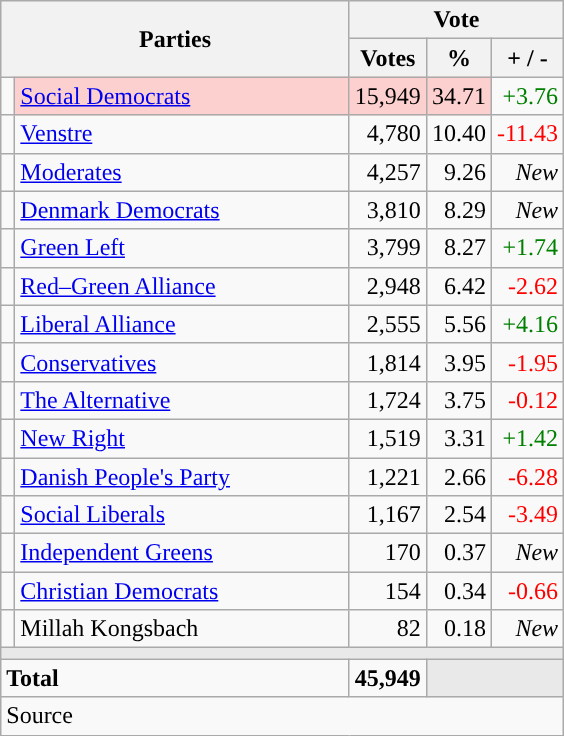<table class="wikitable" style="text-align:right;">
<tr>
<th style="text-align:centre;" rowspan="2" colspan="2" width="225">Parties</th>
<th colspan="3">Vote</th>
</tr>
<tr>
<th width="15">Votes</th>
<th width="15">%</th>
<th width="15">+ / -</th>
</tr>
<tr>
<td width="2" style="color:inherit;background:"></td>
<td bgcolor=#fbd0ce  align="left"><a href='#'>Social Democrats</a></td>
<td bgcolor=#fbd0ce>15,949</td>
<td bgcolor=#fbd0ce>34.71</td>
<td style=color:green;>+3.76</td>
</tr>
<tr>
<td width="2" style="color:inherit;background:"></td>
<td align="left"><a href='#'>Venstre</a></td>
<td>4,780</td>
<td>10.40</td>
<td style=color:red;>-11.43</td>
</tr>
<tr>
<td width="2" style="color:inherit;background:"></td>
<td align="left"><a href='#'>Moderates</a></td>
<td>4,257</td>
<td>9.26</td>
<td><em>New</em></td>
</tr>
<tr>
<td width="2" style="color:inherit;background:"></td>
<td align="left"><a href='#'>Denmark Democrats</a></td>
<td>3,810</td>
<td>8.29</td>
<td><em>New</em></td>
</tr>
<tr>
<td width="2" style="color:inherit;background:"></td>
<td align="left"><a href='#'>Green Left</a></td>
<td>3,799</td>
<td>8.27</td>
<td style=color:green;>+1.74</td>
</tr>
<tr>
<td width="2" style="color:inherit;background:"></td>
<td align="left"><a href='#'>Red–Green Alliance</a></td>
<td>2,948</td>
<td>6.42</td>
<td style=color:red;>-2.62</td>
</tr>
<tr>
<td width="2" style="color:inherit;background:"></td>
<td align="left"><a href='#'>Liberal Alliance</a></td>
<td>2,555</td>
<td>5.56</td>
<td style=color:green;>+4.16</td>
</tr>
<tr>
<td width="2" style="color:inherit;background:"></td>
<td align="left"><a href='#'>Conservatives</a></td>
<td>1,814</td>
<td>3.95</td>
<td style=color:red;>-1.95</td>
</tr>
<tr>
<td width="2" style="color:inherit;background:"></td>
<td align="left"><a href='#'>The Alternative</a></td>
<td>1,724</td>
<td>3.75</td>
<td style=color:red;>-0.12</td>
</tr>
<tr>
<td width="2" style="color:inherit;background:"></td>
<td align="left"><a href='#'>New Right</a></td>
<td>1,519</td>
<td>3.31</td>
<td style=color:green;>+1.42</td>
</tr>
<tr>
<td width="2" style="color:inherit;background:"></td>
<td align="left"><a href='#'>Danish People's Party</a></td>
<td>1,221</td>
<td>2.66</td>
<td style=color:red;>-6.28</td>
</tr>
<tr>
<td width="2" style="color:inherit;background:"></td>
<td align="left"><a href='#'>Social Liberals</a></td>
<td>1,167</td>
<td>2.54</td>
<td style=color:red;>-3.49</td>
</tr>
<tr>
<td width="2" style="color:inherit;background:"></td>
<td align="left"><a href='#'>Independent Greens</a></td>
<td>170</td>
<td>0.37</td>
<td><em>New</em></td>
</tr>
<tr>
<td width="2" style="color:inherit;background:"></td>
<td align="left"><a href='#'>Christian Democrats</a></td>
<td>154</td>
<td>0.34</td>
<td style=color:red;>-0.66</td>
</tr>
<tr>
<td width="2" style="color:inherit;background:"></td>
<td align="left">Millah Kongsbach</td>
<td>82</td>
<td>0.18</td>
<td><em>New</em></td>
</tr>
<tr>
<td colspan="7" bgcolor="#E9E9E9"></td>
</tr>
<tr>
<td align="left" colspan="2"><strong>Total</strong></td>
<td><strong>45,949</strong></td>
<td bgcolor="#E9E9E9" colspan="2"></td>
</tr>
<tr>
<td align="left" colspan="6">Source</td>
</tr>
</table>
